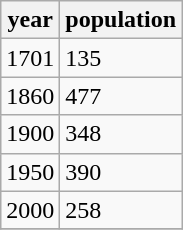<table class="wikitable">
<tr>
<th>year</th>
<th>population</th>
</tr>
<tr>
<td>1701</td>
<td>135</td>
</tr>
<tr>
<td>1860</td>
<td>477</td>
</tr>
<tr>
<td>1900</td>
<td>348</td>
</tr>
<tr>
<td>1950</td>
<td>390</td>
</tr>
<tr>
<td>2000</td>
<td>258</td>
</tr>
<tr>
</tr>
</table>
